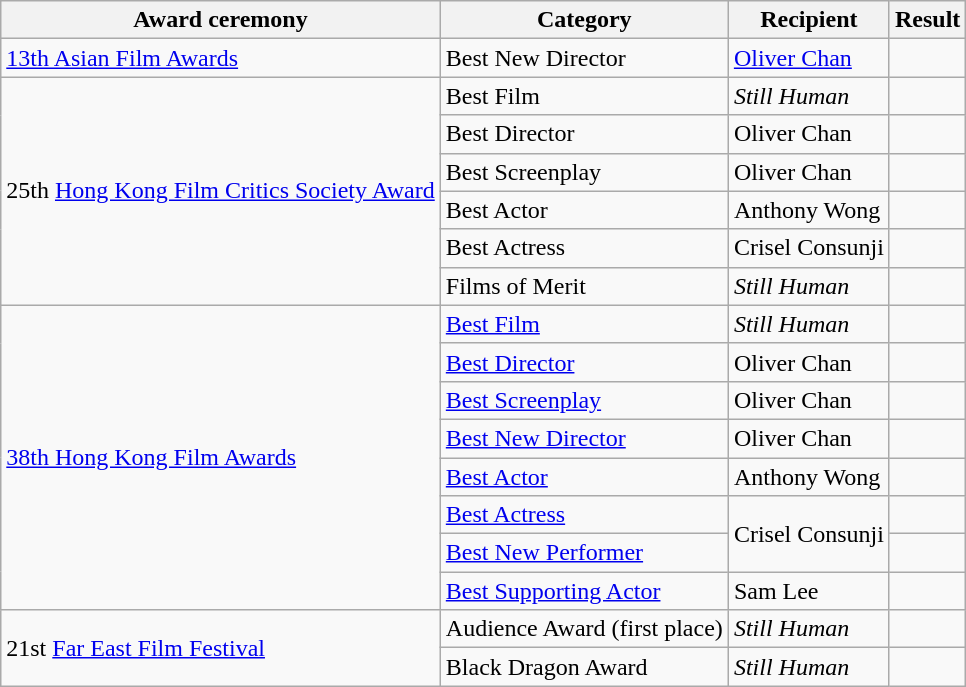<table class="wikitable">
<tr>
<th>Award ceremony</th>
<th>Category</th>
<th>Recipient</th>
<th>Result</th>
</tr>
<tr>
<td><a href='#'>13th Asian Film Awards</a></td>
<td>Best New Director</td>
<td><a href='#'>Oliver Chan</a></td>
<td></td>
</tr>
<tr>
<td rowspan="6">25th <a href='#'>Hong Kong Film Critics Society Award</a></td>
<td>Best Film</td>
<td><em>Still Human</em></td>
<td></td>
</tr>
<tr>
<td>Best Director</td>
<td>Oliver Chan</td>
<td></td>
</tr>
<tr>
<td>Best Screenplay</td>
<td>Oliver Chan</td>
<td></td>
</tr>
<tr>
<td>Best Actor</td>
<td>Anthony Wong</td>
<td></td>
</tr>
<tr>
<td>Best Actress</td>
<td>Crisel Consunji</td>
<td></td>
</tr>
<tr>
<td>Films of Merit</td>
<td><em>Still Human</em></td>
<td></td>
</tr>
<tr>
<td rowspan="8"><a href='#'>38th Hong Kong Film Awards</a></td>
<td><a href='#'>Best Film</a></td>
<td><em>Still Human</em></td>
<td></td>
</tr>
<tr>
<td><a href='#'>Best Director</a></td>
<td>Oliver Chan</td>
<td></td>
</tr>
<tr>
<td><a href='#'>Best Screenplay</a></td>
<td>Oliver Chan</td>
<td></td>
</tr>
<tr>
<td><a href='#'>Best New Director</a></td>
<td>Oliver Chan</td>
<td></td>
</tr>
<tr>
<td><a href='#'>Best Actor</a></td>
<td>Anthony Wong</td>
<td></td>
</tr>
<tr>
<td><a href='#'>Best Actress</a></td>
<td rowspan="2">Crisel Consunji</td>
<td></td>
</tr>
<tr>
<td><a href='#'>Best New Performer</a></td>
<td></td>
</tr>
<tr>
<td><a href='#'>Best Supporting Actor</a></td>
<td>Sam Lee</td>
<td></td>
</tr>
<tr>
<td rowspan="2">21st <a href='#'>Far East Film Festival</a></td>
<td>Audience Award (first place)</td>
<td><em>Still Human</em></td>
<td></td>
</tr>
<tr>
<td>Black Dragon Award</td>
<td><em>Still Human</em></td>
<td></td>
</tr>
</table>
